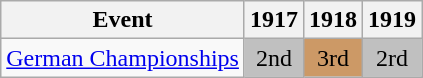<table class="wikitable">
<tr>
<th>Event</th>
<th>1917</th>
<th>1918</th>
<th>1919</th>
</tr>
<tr>
<td><a href='#'>German Championships</a></td>
<td align="center" bgcolor="silver">2nd</td>
<td align="center" bgcolor="cc9966">3rd</td>
<td align="center" bgcolor="silver">2rd</td>
</tr>
</table>
